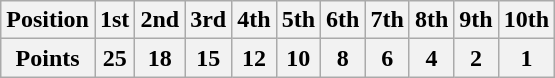<table class="wikitable">
<tr>
<th>Position</th>
<th>1st</th>
<th>2nd</th>
<th>3rd</th>
<th>4th</th>
<th>5th</th>
<th>6th</th>
<th>7th</th>
<th>8th</th>
<th>9th</th>
<th>10th</th>
</tr>
<tr>
<th>Points</th>
<th>25</th>
<th>18</th>
<th>15</th>
<th>12</th>
<th>10</th>
<th>8</th>
<th>6</th>
<th>4</th>
<th>2</th>
<th>1</th>
</tr>
</table>
